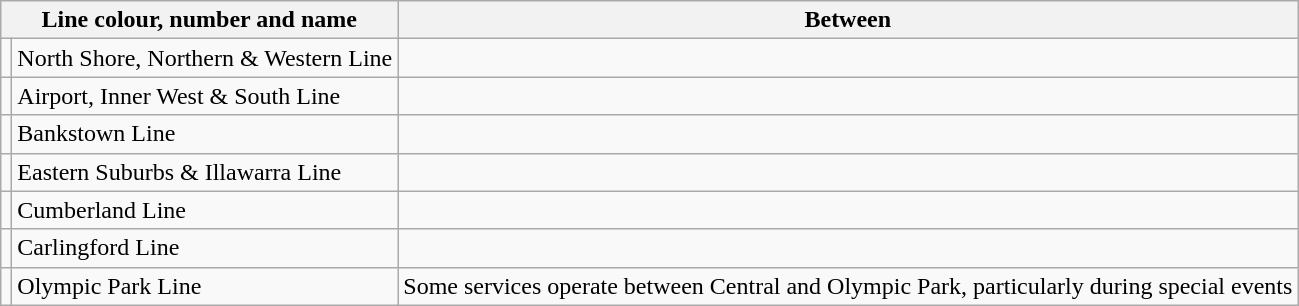<table class="wikitable">
<tr>
<th colspan="2">Line colour, number and name</th>
<th>Between</th>
</tr>
<tr>
<td></td>
<td>North Shore, Northern & Western Line</td>
<td><br></td>
</tr>
<tr>
<td></td>
<td>Airport, Inner West & South Line</td>
<td><br></td>
</tr>
<tr>
<td></td>
<td>Bankstown Line</td>
<td></td>
</tr>
<tr>
<td></td>
<td>Eastern Suburbs & Illawarra Line</td>
<td></td>
</tr>
<tr>
<td></td>
<td>Cumberland Line</td>
<td></td>
</tr>
<tr>
<td></td>
<td>Carlingford Line</td>
<td></td>
</tr>
<tr>
<td></td>
<td>Olympic Park Line</td>
<td> Some services operate between Central and Olympic Park, particularly during special events</td>
</tr>
</table>
